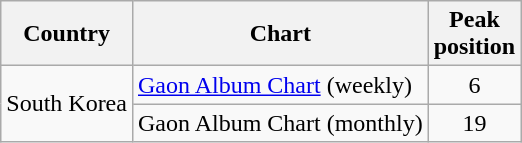<table class="wikitable">
<tr>
<th>Country</th>
<th>Chart</th>
<th>Peak<br>position</th>
</tr>
<tr>
<td rowspan="2">South Korea</td>
<td><a href='#'>Gaon Album Chart</a> (weekly)</td>
<td align="center">6</td>
</tr>
<tr>
<td>Gaon Album Chart (monthly)</td>
<td align="center">19</td>
</tr>
</table>
